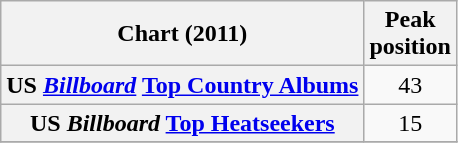<table class="wikitable plainrowheaders">
<tr>
<th>Chart (2011)</th>
<th>Peak<br>position</th>
</tr>
<tr>
<th scope="row">US <em><a href='#'>Billboard</a></em> <a href='#'>Top Country Albums</a></th>
<td align="center">43</td>
</tr>
<tr>
<th scope="row">US <em>Billboard</em> <a href='#'>Top Heatseekers</a></th>
<td align="center">15</td>
</tr>
<tr>
</tr>
</table>
